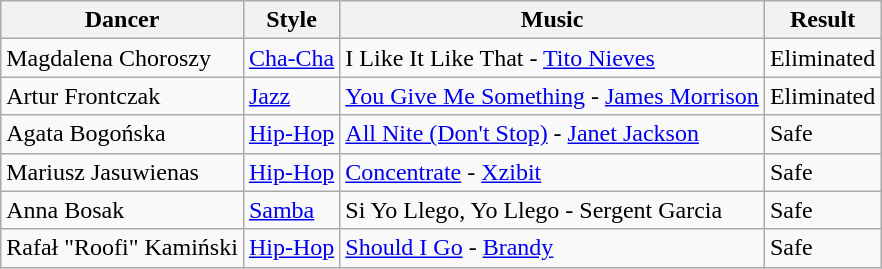<table class="wikitable">
<tr>
<th>Dancer</th>
<th>Style</th>
<th>Music</th>
<th>Result</th>
</tr>
<tr>
<td>Magdalena Choroszy</td>
<td><a href='#'>Cha-Cha</a></td>
<td>I Like It Like That - <a href='#'>Tito Nieves</a></td>
<td>Eliminated</td>
</tr>
<tr>
<td>Artur Frontczak</td>
<td><a href='#'>Jazz</a></td>
<td><a href='#'>You Give Me Something</a> - <a href='#'>James Morrison</a></td>
<td>Eliminated</td>
</tr>
<tr>
<td>Agata Bogońska</td>
<td><a href='#'>Hip-Hop</a></td>
<td><a href='#'>All Nite (Don't Stop)</a> - <a href='#'>Janet Jackson</a></td>
<td>Safe</td>
</tr>
<tr>
<td>Mariusz Jasuwienas</td>
<td><a href='#'>Hip-Hop</a></td>
<td><a href='#'>Concentrate</a> - <a href='#'>Xzibit</a></td>
<td>Safe</td>
</tr>
<tr>
<td>Anna Bosak</td>
<td><a href='#'>Samba</a></td>
<td>Si Yo Llego, Yo Llego - Sergent Garcia</td>
<td>Safe</td>
</tr>
<tr>
<td>Rafał "Roofi" Kamiński</td>
<td><a href='#'>Hip-Hop</a></td>
<td><a href='#'>Should I Go</a> - <a href='#'>Brandy</a></td>
<td>Safe</td>
</tr>
</table>
